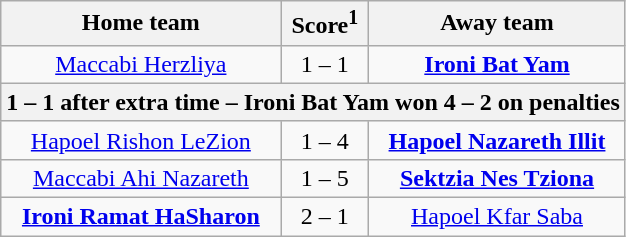<table class="wikitable" style="text-align: center">
<tr>
<th>Home team</th>
<th>Score<sup>1</sup></th>
<th>Away team</th>
</tr>
<tr>
<td><a href='#'>Maccabi Herzliya</a></td>
<td>1 – 1</td>
<td><strong><a href='#'>Ironi Bat Yam</a></strong></td>
</tr>
<tr>
<th colspan="3">1 – 1 after extra time – Ironi Bat Yam won 4 – 2 on penalties</th>
</tr>
<tr>
<td><a href='#'>Hapoel Rishon LeZion</a></td>
<td>1 – 4</td>
<td><strong><a href='#'>Hapoel Nazareth Illit</a></strong></td>
</tr>
<tr>
<td><a href='#'>Maccabi Ahi Nazareth</a></td>
<td>1 – 5</td>
<td><strong><a href='#'>Sektzia Nes Tziona</a></strong></td>
</tr>
<tr>
<td><strong><a href='#'>Ironi Ramat HaSharon</a></strong></td>
<td>2 – 1</td>
<td><a href='#'>Hapoel Kfar Saba</a></td>
</tr>
</table>
